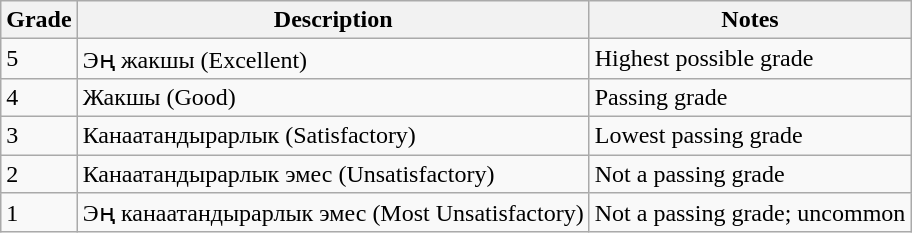<table class="wikitable">
<tr>
<th>Grade</th>
<th>Description</th>
<th>Notes</th>
</tr>
<tr>
<td>5</td>
<td>Эң жакшы (Excellent)</td>
<td>Highest possible grade</td>
</tr>
<tr>
<td>4</td>
<td>Жакшы (Good)</td>
<td>Passing grade</td>
</tr>
<tr>
<td>3</td>
<td>Канаатандырарлык (Satisfactory)</td>
<td>Lowest passing grade</td>
</tr>
<tr>
<td>2</td>
<td>Канаатандырарлык эмес (Unsatisfactory)</td>
<td>Not a passing grade</td>
</tr>
<tr>
<td>1</td>
<td>Эң канаатандырарлык эмес (Most Unsatisfactory)</td>
<td>Not a passing grade; uncommon</td>
</tr>
</table>
